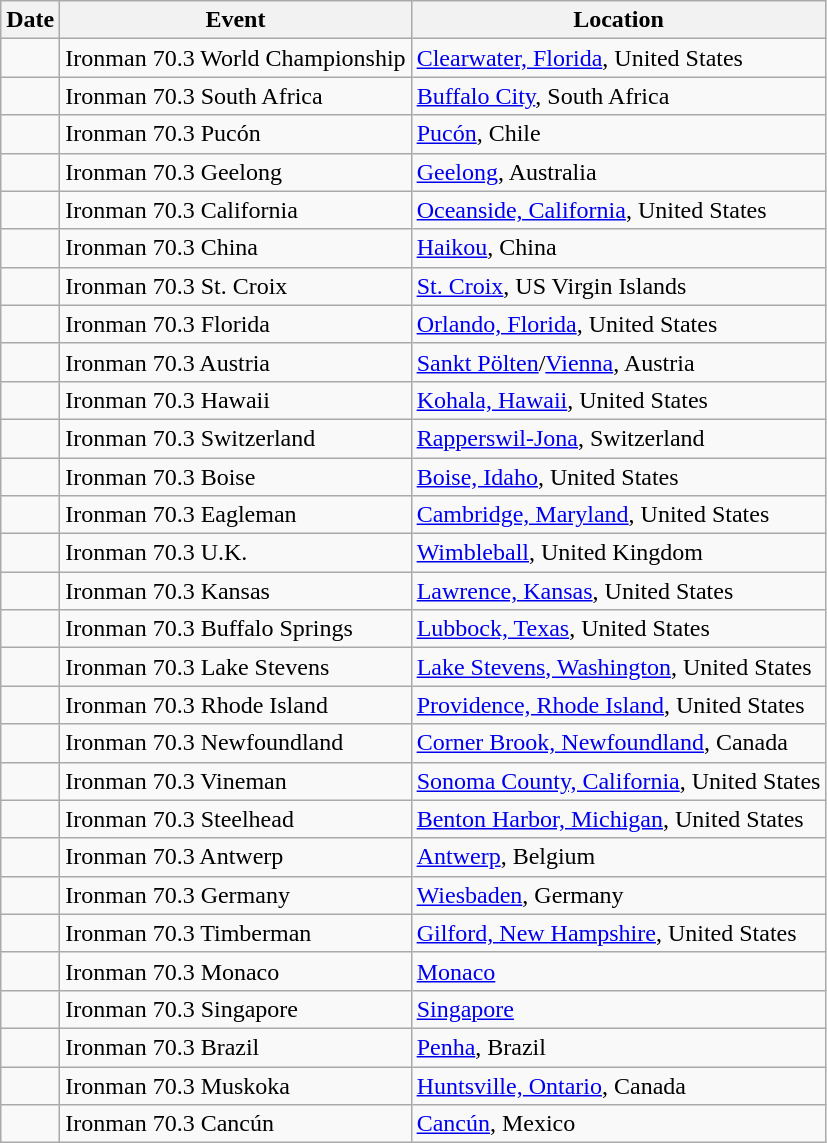<table class="wikitable sortable">
<tr>
<th>Date</th>
<th>Event</th>
<th>Location</th>
</tr>
<tr>
<td align = "right"></td>
<td>Ironman 70.3 World Championship</td>
<td> <a href='#'>Clearwater, Florida</a>, United States</td>
</tr>
<tr>
<td align = "right"></td>
<td>Ironman 70.3 South Africa</td>
<td> <a href='#'>Buffalo City</a>, South Africa</td>
</tr>
<tr>
<td align = "right"></td>
<td>Ironman 70.3 Pucón</td>
<td> <a href='#'>Pucón</a>, Chile</td>
</tr>
<tr>
<td align = "right"></td>
<td>Ironman 70.3 Geelong</td>
<td> <a href='#'>Geelong</a>, Australia</td>
</tr>
<tr>
<td align = "right"></td>
<td>Ironman 70.3 California</td>
<td> <a href='#'>Oceanside, California</a>, United States</td>
</tr>
<tr>
<td align = "right"></td>
<td>Ironman 70.3 China</td>
<td> <a href='#'>Haikou</a>, China</td>
</tr>
<tr>
<td align = "right"></td>
<td>Ironman 70.3 St. Croix</td>
<td> <a href='#'>St. Croix</a>, US Virgin Islands</td>
</tr>
<tr>
<td align = "right"></td>
<td>Ironman 70.3 Florida</td>
<td> <a href='#'>Orlando, Florida</a>, United States</td>
</tr>
<tr>
<td align = "right"></td>
<td>Ironman 70.3 Austria</td>
<td> <a href='#'>Sankt Pölten</a>/<a href='#'>Vienna</a>, Austria</td>
</tr>
<tr>
<td align = "right"></td>
<td>Ironman 70.3 Hawaii</td>
<td> <a href='#'>Kohala, Hawaii</a>, United States</td>
</tr>
<tr>
<td align = "right"></td>
<td>Ironman 70.3 Switzerland</td>
<td> <a href='#'>Rapperswil-Jona</a>, Switzerland</td>
</tr>
<tr>
<td align = "right"></td>
<td>Ironman 70.3 Boise</td>
<td> <a href='#'>Boise, Idaho</a>, United States</td>
</tr>
<tr>
<td align = "right"></td>
<td>Ironman 70.3 Eagleman</td>
<td> <a href='#'>Cambridge, Maryland</a>, United States</td>
</tr>
<tr>
<td align = "right"></td>
<td>Ironman 70.3 U.K.</td>
<td> <a href='#'>Wimbleball</a>, United Kingdom</td>
</tr>
<tr>
<td align = "right"></td>
<td>Ironman 70.3 Kansas</td>
<td> <a href='#'>Lawrence, Kansas</a>, United States</td>
</tr>
<tr>
<td align = "right"></td>
<td>Ironman 70.3 Buffalo Springs</td>
<td> <a href='#'>Lubbock, Texas</a>, United States</td>
</tr>
<tr>
<td align = "right"></td>
<td>Ironman 70.3 Lake Stevens</td>
<td> <a href='#'>Lake Stevens, Washington</a>, United States</td>
</tr>
<tr>
<td align = "right"></td>
<td>Ironman 70.3 Rhode Island</td>
<td> <a href='#'>Providence, Rhode Island</a>, United States</td>
</tr>
<tr>
<td align = "right"></td>
<td>Ironman 70.3 Newfoundland</td>
<td> <a href='#'>Corner Brook, Newfoundland</a>, Canada</td>
</tr>
<tr>
<td align = "right"></td>
<td>Ironman 70.3 Vineman</td>
<td> <a href='#'>Sonoma County, California</a>, United States</td>
</tr>
<tr>
<td align = "right"></td>
<td>Ironman 70.3 Steelhead</td>
<td> <a href='#'>Benton Harbor, Michigan</a>, United States</td>
</tr>
<tr>
<td align = "right"></td>
<td>Ironman 70.3 Antwerp</td>
<td> <a href='#'>Antwerp</a>, Belgium</td>
</tr>
<tr>
<td align = "right"></td>
<td>Ironman 70.3 Germany</td>
<td> <a href='#'>Wiesbaden</a>, Germany</td>
</tr>
<tr>
<td align = "right"></td>
<td>Ironman 70.3 Timberman</td>
<td> <a href='#'>Gilford, New Hampshire</a>, United States</td>
</tr>
<tr>
<td align = "right"></td>
<td>Ironman 70.3 Monaco</td>
<td> <a href='#'>Monaco</a></td>
</tr>
<tr>
<td align = "right"></td>
<td>Ironman 70.3 Singapore</td>
<td> <a href='#'>Singapore</a></td>
</tr>
<tr>
<td align = "right"></td>
<td>Ironman 70.3 Brazil</td>
<td> <a href='#'>Penha</a>, Brazil</td>
</tr>
<tr>
<td align = "right"></td>
<td>Ironman 70.3 Muskoka</td>
<td> <a href='#'>Huntsville, Ontario</a>, Canada</td>
</tr>
<tr>
<td align = "right"></td>
<td>Ironman 70.3 Cancún</td>
<td> <a href='#'>Cancún</a>, Mexico</td>
</tr>
</table>
